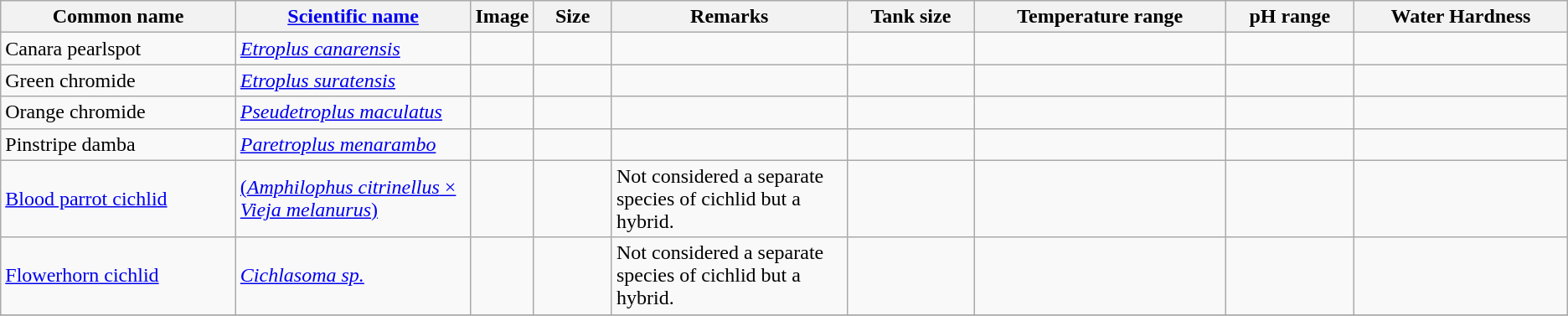<table class="wikitable sortable">
<tr>
<th width="15%">Common name</th>
<th width="15%"><a href='#'>Scientific name</a></th>
<th width="1%">Image</th>
<th width="5%">Size</th>
<th width="15%">Remarks</th>
<th>Tank size</th>
<th class="unsortable">Temperature range</th>
<th class="unsortable">pH range</th>
<th>Water Hardness</th>
</tr>
<tr>
<td>Canara pearlspot</td>
<td><em><a href='#'>Etroplus canarensis</a></em></td>
<td align="center"></td>
<td align="center"></td>
<td></td>
<td></td>
<td></td>
<td></td>
<td></td>
</tr>
<tr>
<td>Green chromide</td>
<td><em><a href='#'>Etroplus suratensis</a></em></td>
<td align="center"></td>
<td align="center"></td>
<td></td>
<td></td>
<td></td>
<td></td>
<td></td>
</tr>
<tr>
<td>Orange chromide</td>
<td><em><a href='#'>Pseudetroplus maculatus</a></em></td>
<td align="center"></td>
<td align="center"></td>
<td></td>
<td></td>
<td></td>
<td></td>
<td></td>
</tr>
<tr>
<td>Pinstripe damba</td>
<td><em><a href='#'>Paretroplus menarambo</a></em></td>
<td align="center"></td>
<td align="center"></td>
<td></td>
<td></td>
<td></td>
<td></td>
<td></td>
</tr>
<tr>
<td><a href='#'>Blood parrot cichlid</a></td>
<td><a href='#'>(<em>Amphilophus citrinellus</em> × <em>Vieja melanurus</em>)</a></td>
<td align="center"></td>
<td></td>
<td>Not considered a separate species of cichlid but a hybrid.</td>
<td></td>
<td></td>
<td></td>
<td></td>
</tr>
<tr>
<td><a href='#'>Flowerhorn cichlid</a></td>
<td><em><a href='#'>Cichlasoma sp.</a></em></td>
<td align="center"></td>
<td></td>
<td>Not considered a separate species of cichlid but a hybrid.</td>
<td></td>
<td></td>
<td></td>
<td></td>
</tr>
<tr>
</tr>
</table>
